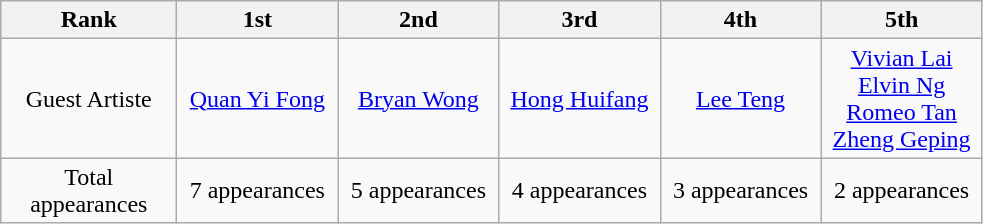<table class="wikitable" border="1">
<tr>
<th width="110">Rank</th>
<th width="100">1st</th>
<th width="100">2nd</th>
<th width="100">3rd</th>
<th width="100">4th</th>
<th width="100">5th</th>
</tr>
<tr align=center>
<td>Guest Artiste</td>
<td><a href='#'>Quan Yi Fong</a></td>
<td><a href='#'>Bryan Wong</a></td>
<td><a href='#'>Hong Huifang</a></td>
<td><a href='#'>Lee Teng</a></td>
<td><a href='#'>Vivian Lai</a> <br> <a href='#'>Elvin Ng</a> <br> <a href='#'>Romeo Tan</a> <br> <a href='#'>Zheng Geping</a></td>
</tr>
<tr align=center>
<td>Total appearances</td>
<td>7 appearances</td>
<td>5 appearances</td>
<td>4 appearances</td>
<td>3 appearances</td>
<td>2 appearances</td>
</tr>
</table>
